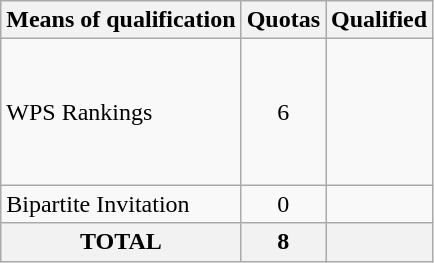<table class = "wikitable">
<tr>
<th>Means of qualification</th>
<th>Quotas</th>
<th>Qualified</th>
</tr>
<tr>
<td>WPS Rankings</td>
<td align="center">6</td>
<td><br><br><br><br><br></td>
</tr>
<tr>
<td>Bipartite Invitation</td>
<td align="center">0</td>
<td></td>
</tr>
<tr>
<th>TOTAL</th>
<th>8</th>
<th></th>
</tr>
</table>
